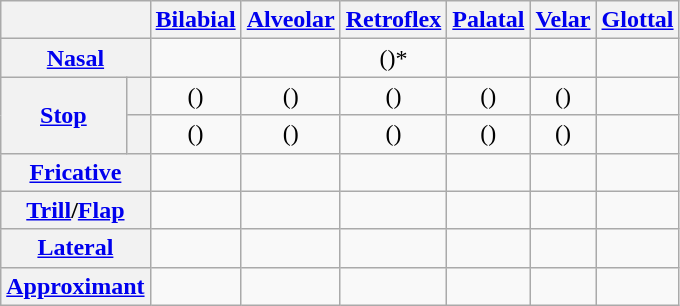<table class="wikitable" style="text-align: center;">
<tr>
<th colspan="2"> </th>
<th><a href='#'>Bilabial</a></th>
<th><a href='#'>Alveolar</a></th>
<th><a href='#'>Retroflex</a></th>
<th><a href='#'>Palatal</a></th>
<th><a href='#'>Velar</a></th>
<th><a href='#'>Glottal</a></th>
</tr>
<tr>
<th colspan="2"><a href='#'>Nasal</a></th>
<td></td>
<td></td>
<td>()*</td>
<td></td>
<td></td>
<td> </td>
</tr>
<tr>
<th rowspan="2"><a href='#'>Stop</a></th>
<th></th>
<td> ()</td>
<td> ()</td>
<td> ()</td>
<td> ()</td>
<td> ()</td>
<td></td>
</tr>
<tr>
<th></th>
<td> ()</td>
<td> ()</td>
<td> ()</td>
<td> ()</td>
<td> ()</td>
<td> </td>
</tr>
<tr>
<th colspan="2"><a href='#'>Fricative</a></th>
<td> </td>
<td></td>
<td> </td>
<td> </td>
<td> </td>
<td></td>
</tr>
<tr>
<th colspan="2"><a href='#'>Trill</a>/<a href='#'>Flap</a></th>
<td> </td>
<td></td>
<td></td>
<td> </td>
<td> </td>
<td> </td>
</tr>
<tr>
<th colspan="2"><a href='#'>Lateral</a></th>
<td> </td>
<td></td>
<td> </td>
<td> </td>
<td> </td>
<td> </td>
</tr>
<tr>
<th colspan="2"><a href='#'>Approximant</a></th>
<td> </td>
<td> </td>
<td> </td>
<td></td>
<td></td>
<td> </td>
</tr>
</table>
